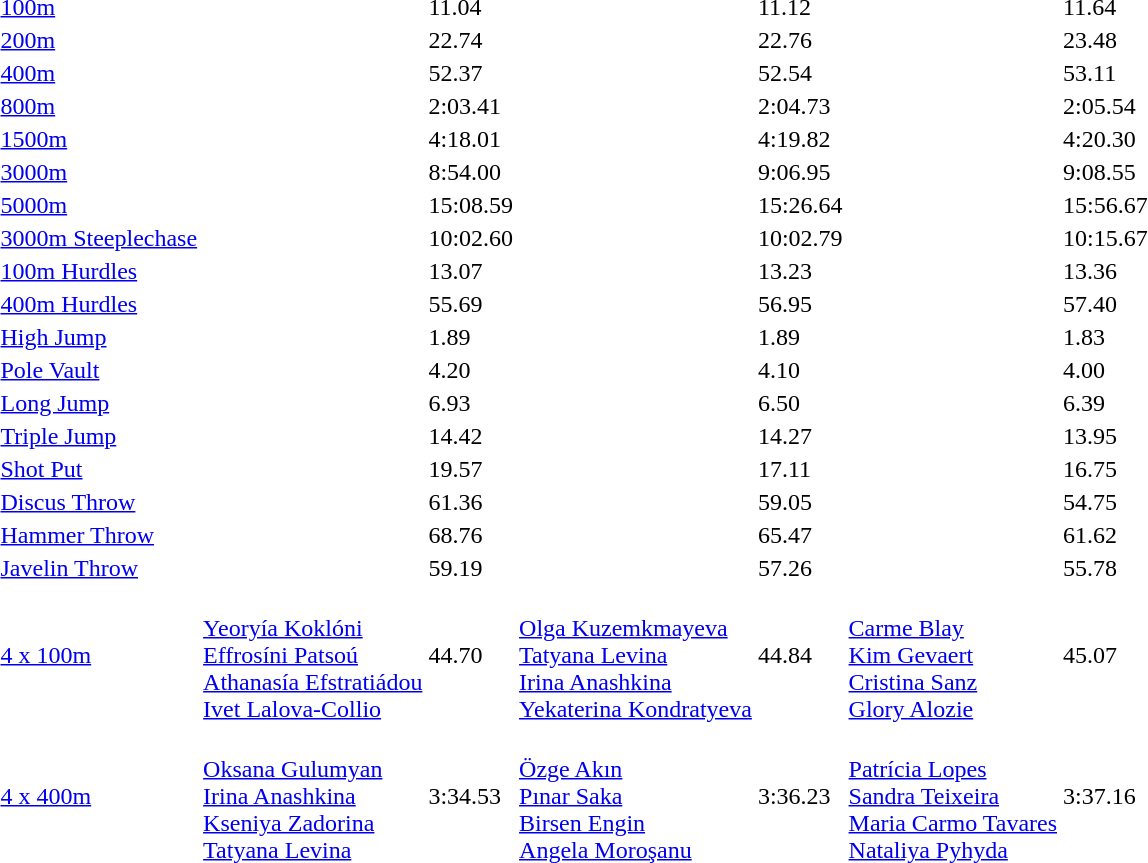<table>
<tr>
<td><a href='#'>100m</a></td>
<td></td>
<td>11.04</td>
<td></td>
<td>11.12</td>
<td></td>
<td>11.64</td>
</tr>
<tr>
<td><a href='#'>200m</a></td>
<td></td>
<td>22.74</td>
<td></td>
<td>22.76</td>
<td></td>
<td>23.48</td>
</tr>
<tr>
<td><a href='#'>400m</a></td>
<td></td>
<td>52.37</td>
<td></td>
<td>52.54</td>
<td></td>
<td>53.11</td>
</tr>
<tr>
<td><a href='#'>800m</a></td>
<td></td>
<td>2:03.41</td>
<td></td>
<td>2:04.73</td>
<td></td>
<td>2:05.54</td>
</tr>
<tr>
<td><a href='#'>1500m</a></td>
<td></td>
<td>4:18.01</td>
<td></td>
<td>4:19.82</td>
<td></td>
<td>4:20.30</td>
</tr>
<tr>
<td><a href='#'>3000m</a></td>
<td></td>
<td>8:54.00</td>
<td></td>
<td>9:06.95</td>
<td></td>
<td>9:08.55</td>
</tr>
<tr>
<td><a href='#'>5000m</a></td>
<td></td>
<td>15:08.59</td>
<td></td>
<td>15:26.64</td>
<td></td>
<td>15:56.67</td>
</tr>
<tr>
<td><a href='#'>3000m Steeplechase</a></td>
<td></td>
<td>10:02.60</td>
<td></td>
<td>10:02.79</td>
<td></td>
<td>10:15.67</td>
</tr>
<tr>
<td><a href='#'>100m Hurdles</a></td>
<td></td>
<td>13.07</td>
<td></td>
<td>13.23</td>
<td></td>
<td>13.36</td>
</tr>
<tr>
<td><a href='#'>400m Hurdles</a></td>
<td></td>
<td>55.69</td>
<td></td>
<td>56.95</td>
<td></td>
<td>57.40</td>
</tr>
<tr>
<td><a href='#'>High Jump</a></td>
<td></td>
<td>1.89</td>
<td></td>
<td>1.89</td>
<td></td>
<td>1.83</td>
</tr>
<tr>
<td><a href='#'>Pole Vault</a></td>
<td></td>
<td>4.20</td>
<td></td>
<td>4.10</td>
<td></td>
<td>4.00</td>
</tr>
<tr>
<td><a href='#'>Long Jump</a></td>
<td></td>
<td>6.93</td>
<td></td>
<td>6.50</td>
<td></td>
<td>6.39</td>
</tr>
<tr>
<td><a href='#'>Triple Jump</a></td>
<td></td>
<td>14.42</td>
<td></td>
<td>14.27</td>
<td></td>
<td>13.95</td>
</tr>
<tr>
<td><a href='#'>Shot Put</a></td>
<td></td>
<td>19.57</td>
<td></td>
<td>17.11</td>
<td></td>
<td>16.75</td>
</tr>
<tr>
<td><a href='#'>Discus Throw</a></td>
<td></td>
<td>61.36</td>
<td></td>
<td>59.05</td>
<td></td>
<td>54.75</td>
</tr>
<tr>
<td><a href='#'>Hammer Throw</a></td>
<td></td>
<td>68.76</td>
<td></td>
<td>65.47</td>
<td></td>
<td>61.62</td>
</tr>
<tr>
<td><a href='#'>Javelin Throw</a></td>
<td></td>
<td>59.19</td>
<td></td>
<td>57.26</td>
<td></td>
<td>55.78</td>
</tr>
<tr>
<td><a href='#'>4 x 100m</a></td>
<td><br><a href='#'>Yeoryía Koklóni</a><br><a href='#'>Effrosíni Patsoú</a><br><a href='#'>Athanasía Efstratiádou</a><br><a href='#'>Ivet Lalova-Collio</a></td>
<td>44.70</td>
<td><br><a href='#'>Olga Kuzemkmayeva</a><br><a href='#'>Tatyana Levina</a><br><a href='#'>Irina Anashkina</a><br><a href='#'>Yekaterina Kondratyeva</a></td>
<td>44.84</td>
<td><br><a href='#'>Carme Blay</a><br><a href='#'>Kim Gevaert</a><br><a href='#'>Cristina Sanz</a><br><a href='#'>Glory Alozie</a></td>
<td>45.07</td>
</tr>
<tr>
<td><a href='#'>4 x 400m</a></td>
<td><br><a href='#'>Oksana Gulumyan</a><br><a href='#'>Irina Anashkina</a><br><a href='#'>Kseniya Zadorina</a><br><a href='#'>Tatyana Levina</a></td>
<td>3:34.53</td>
<td><br><a href='#'>Özge Akın</a><br><a href='#'>Pınar Saka</a><br><a href='#'>Birsen Engin</a><br><a href='#'>Angela Moroşanu</a></td>
<td>3:36.23</td>
<td><br><a href='#'>Patrícia Lopes</a><br><a href='#'>Sandra Teixeira</a><br><a href='#'>Maria Carmo Tavares</a><br><a href='#'>Nataliya Pyhyda</a></td>
<td>3:37.16</td>
</tr>
</table>
